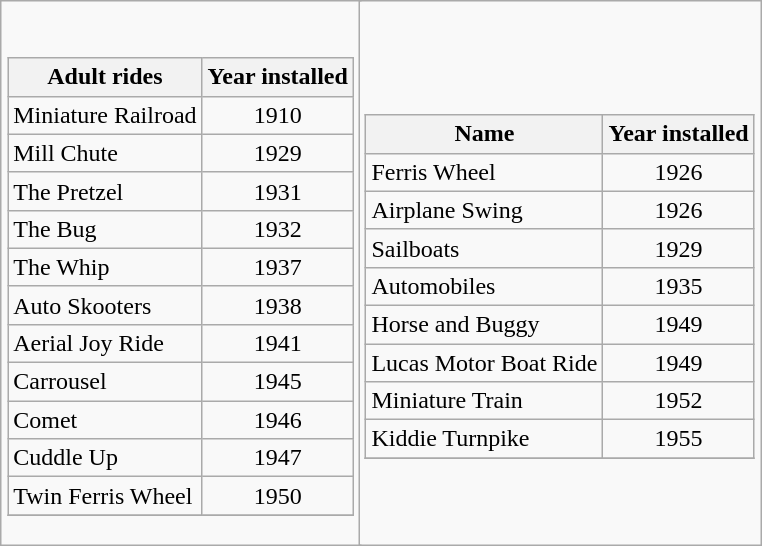<table class="wikitable" style="margin: 1em auto 1em auto;">
<tr>
<td colspan="4" align="center"><br><table class="wikitable" style="margin: 1em auto 1em auto;">
<tr>
<th scope="col">Adult rides</th>
<th scope="col">Year installed</th>
</tr>
<tr>
<td>Miniature Railroad</td>
<td align=center>1910</td>
</tr>
<tr>
<td>Mill Chute</td>
<td align=center>1929</td>
</tr>
<tr>
<td>The Pretzel</td>
<td align=center>1931</td>
</tr>
<tr>
<td>The Bug</td>
<td align=center>1932</td>
</tr>
<tr>
<td>The Whip</td>
<td align=center>1937</td>
</tr>
<tr>
<td>Auto Skooters</td>
<td align=center>1938</td>
</tr>
<tr>
<td>Aerial Joy Ride</td>
<td align=center>1941</td>
</tr>
<tr>
<td>Carrousel</td>
<td align=center>1945</td>
</tr>
<tr>
<td>Comet</td>
<td align=center>1946</td>
</tr>
<tr>
<td>Cuddle Up</td>
<td align=center>1947</td>
</tr>
<tr>
<td>Twin Ferris Wheel</td>
<td align=center>1950</td>
</tr>
<tr>
</tr>
</table>
</td>
<td><br><table class="wikitable" style="margin: 1em auto 1em auto;">
<tr>
<th scope="col">Name</th>
<th scope="col">Year installed</th>
</tr>
<tr>
<td>Ferris Wheel</td>
<td align=center>1926</td>
</tr>
<tr>
<td>Airplane Swing</td>
<td align=center>1926</td>
</tr>
<tr>
<td>Sailboats</td>
<td align=center>1929</td>
</tr>
<tr>
<td>Automobiles</td>
<td align=center>1935</td>
</tr>
<tr>
<td>Horse and Buggy</td>
<td align=center>1949</td>
</tr>
<tr>
<td>Lucas Motor Boat Ride</td>
<td align=center>1949</td>
</tr>
<tr>
<td>Miniature Train</td>
<td align=center>1952</td>
</tr>
<tr>
<td>Kiddie Turnpike</td>
<td align=center>1955</td>
</tr>
<tr>
</tr>
</table>
</td>
</tr>
</table>
